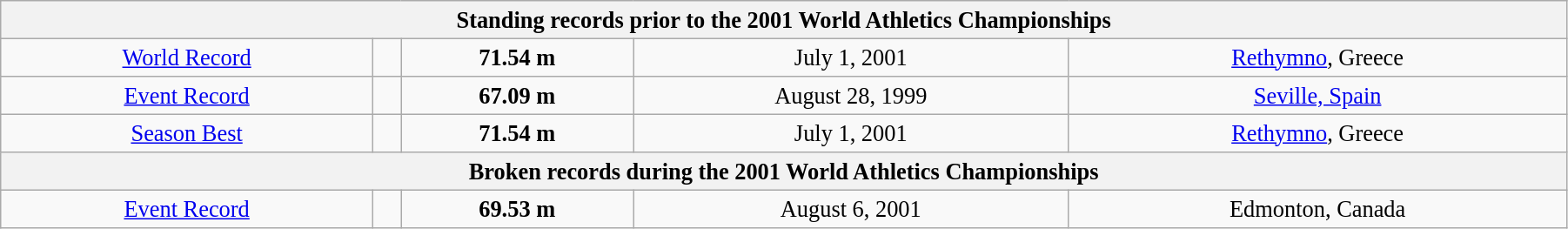<table class="wikitable" style=" text-align:center; font-size:110%;" width="95%">
<tr>
<th colspan="5">Standing records prior to the 2001 World Athletics Championships</th>
</tr>
<tr>
<td><a href='#'>World Record</a></td>
<td></td>
<td><strong>71.54 m </strong></td>
<td>July 1, 2001</td>
<td> <a href='#'>Rethymno</a>, Greece</td>
</tr>
<tr>
<td><a href='#'>Event Record</a></td>
<td></td>
<td><strong>67.09 m </strong></td>
<td>August 28, 1999</td>
<td> <a href='#'>Seville, Spain</a></td>
</tr>
<tr>
<td><a href='#'>Season Best</a></td>
<td></td>
<td><strong>71.54 m </strong></td>
<td>July 1, 2001</td>
<td> <a href='#'>Rethymno</a>, Greece</td>
</tr>
<tr>
<th colspan="5">Broken records during the 2001 World Athletics Championships</th>
</tr>
<tr>
<td><a href='#'>Event Record</a></td>
<td></td>
<td><strong>69.53 m </strong></td>
<td>August 6, 2001</td>
<td> Edmonton, Canada</td>
</tr>
</table>
